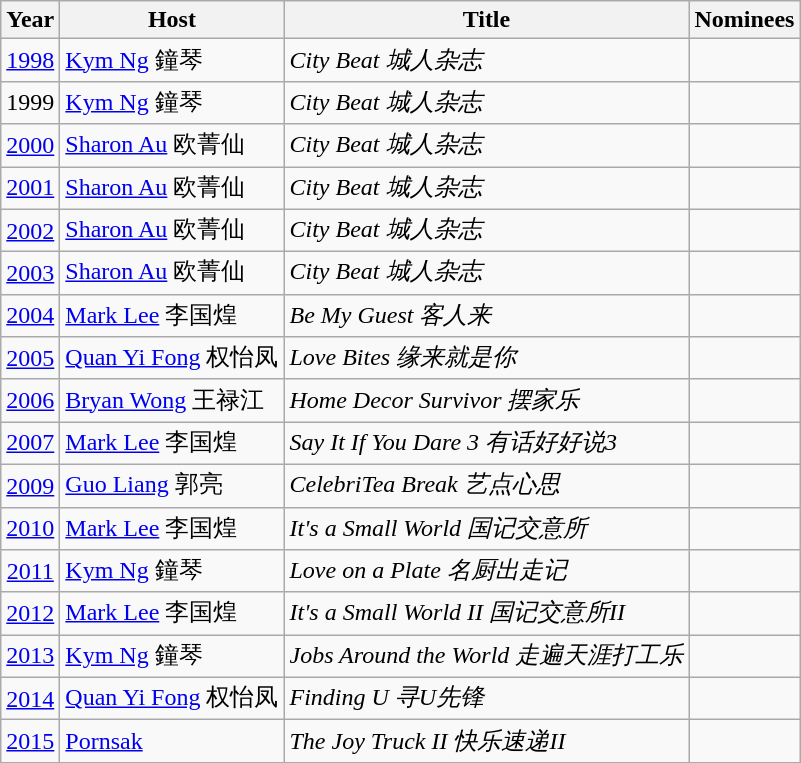<table class="wikitable sortable">
<tr>
<th>Year</th>
<th>Host</th>
<th>Title</th>
<th>Nominees</th>
</tr>
<tr>
<td style="text-align:center;"><a href='#'>1998</a></td>
<td><a href='#'>Kym Ng</a> 鐘琴</td>
<td><em>City Beat 城人杂志</em></td>
<td></td>
</tr>
<tr>
<td style="text-align:center;">1999</td>
<td><a href='#'>Kym Ng</a> 鐘琴</td>
<td><em>City Beat 城人杂志</em></td>
<td></td>
</tr>
<tr>
<td style="text-align:center;"><a href='#'>2000</a></td>
<td><a href='#'>Sharon Au</a> 欧菁仙</td>
<td><em>City Beat 城人杂志</em></td>
<td></td>
</tr>
<tr>
<td style="text-align:center;"><a href='#'>2001</a></td>
<td><a href='#'>Sharon Au</a> 欧菁仙</td>
<td><em>City Beat 城人杂志</em></td>
<td></td>
</tr>
<tr>
<td style="text-align:center;"><a href='#'>2002</a></td>
<td><a href='#'>Sharon Au</a> 欧菁仙</td>
<td><em>City Beat 城人杂志</em></td>
<td></td>
</tr>
<tr>
<td style="text-align:center;"><a href='#'>2003</a></td>
<td><a href='#'>Sharon Au</a> 欧菁仙</td>
<td><em>City Beat 城人杂志</em></td>
<td></td>
</tr>
<tr>
<td style="text-align:center;"><a href='#'>2004</a></td>
<td><a href='#'>Mark Lee</a> 李国煌</td>
<td><em>Be My Guest 客人来</em></td>
<td></td>
</tr>
<tr>
<td style="text-align:center;"><a href='#'>2005</a></td>
<td><a href='#'>Quan Yi Fong</a> 权怡凤</td>
<td><em>Love Bites 缘来就是你</em></td>
<td></td>
</tr>
<tr>
<td style="text-align:center;"><a href='#'>2006</a></td>
<td><a href='#'>Bryan Wong</a> 王禄江</td>
<td><em>Home Decor Survivor 摆家乐</em></td>
<td></td>
</tr>
<tr>
<td style="text-align:center;"><a href='#'>2007</a></td>
<td><a href='#'>Mark Lee</a> 李国煌</td>
<td><em>Say It If You Dare 3 有话好好说3</em></td>
<td></td>
</tr>
<tr>
<td style="text-align:center;"><a href='#'>2009</a></td>
<td><a href='#'>Guo Liang</a> 郭亮</td>
<td><em>CelebriTea Break 艺点心思</em></td>
<td></td>
</tr>
<tr>
<td style="text-align:center;"><a href='#'>2010</a></td>
<td><a href='#'>Mark Lee</a> 李国煌</td>
<td><em>It's a Small World 国记交意所</em></td>
<td></td>
</tr>
<tr>
<td style="text-align:center;"><a href='#'>2011</a></td>
<td><a href='#'>Kym Ng</a> 鐘琴</td>
<td><em>Love on a Plate 名厨出走记</em></td>
<td></td>
</tr>
<tr>
<td style="text-align:center;"><a href='#'>2012</a></td>
<td><a href='#'>Mark Lee</a> 李国煌</td>
<td><em>It's a Small World II 国记交意所II</em></td>
<td></td>
</tr>
<tr>
<td style="text-align:center;"><a href='#'>2013</a></td>
<td><a href='#'>Kym Ng</a> 鐘琴</td>
<td><em>Jobs Around the World 走遍天涯打工乐</em></td>
<td></td>
</tr>
<tr>
<td style="text-align:center;"><a href='#'>2014</a></td>
<td><a href='#'>Quan Yi Fong</a> 权怡凤</td>
<td><em>Finding U 寻U先锋</em></td>
<td></td>
</tr>
<tr>
<td style="text-align:center;"><a href='#'>2015</a></td>
<td><a href='#'>Pornsak</a></td>
<td><em>The Joy Truck II 快乐速递II</em></td>
<td></td>
</tr>
<tr>
</tr>
</table>
